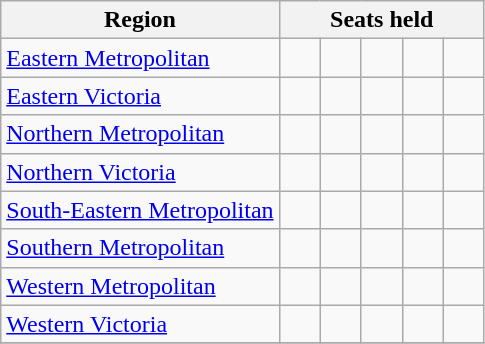<table class="wikitable">
<tr>
<th>Region</th>
<th colspan=5>Seats held</th>
</tr>
<tr>
<td><a href='#'>Eastern Metropolitan</a></td>
<td width=20 > </td>
<td width=20 > </td>
<td width=20 > </td>
<td width=20 > </td>
<td width=20 > </td>
</tr>
<tr>
<td><a href='#'>Eastern Victoria</a></td>
<td> </td>
<td> </td>
<td> </td>
<td> </td>
<td> </td>
</tr>
<tr>
<td><a href='#'>Northern Metropolitan</a></td>
<td> </td>
<td> </td>
<td> </td>
<td> </td>
<td> </td>
</tr>
<tr>
<td><a href='#'>Northern Victoria</a></td>
<td> </td>
<td> </td>
<td> </td>
<td> </td>
<td> </td>
</tr>
<tr>
<td><a href='#'>South-Eastern Metropolitan</a></td>
<td> </td>
<td> </td>
<td> </td>
<td> </td>
<td> </td>
</tr>
<tr>
<td><a href='#'>Southern Metropolitan</a></td>
<td> </td>
<td> </td>
<td> </td>
<td> </td>
<td> </td>
</tr>
<tr>
<td><a href='#'>Western Metropolitan</a></td>
<td> </td>
<td> </td>
<td> </td>
<td> </td>
<td> </td>
</tr>
<tr>
<td><a href='#'>Western Victoria</a></td>
<td> </td>
<td> </td>
<td> </td>
<td> </td>
<td> </td>
</tr>
<tr>
</tr>
</table>
